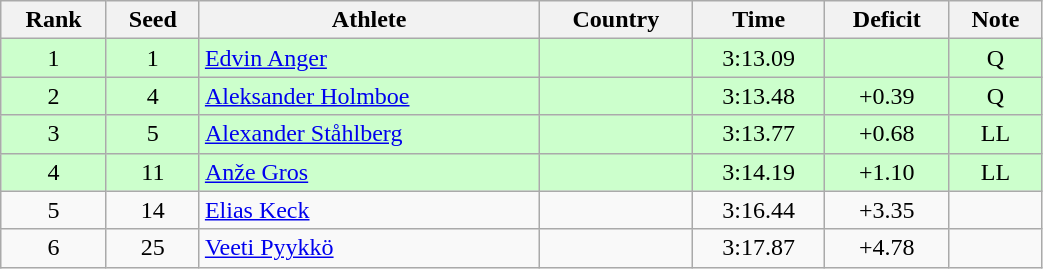<table class="wikitable sortable" style="text-align:center" width=55%>
<tr>
<th>Rank</th>
<th>Seed</th>
<th>Athlete</th>
<th>Country</th>
<th>Time</th>
<th>Deficit</th>
<th>Note</th>
</tr>
<tr bgcolor=ccffcc>
<td>1</td>
<td>1</td>
<td align=left><a href='#'>Edvin Anger</a></td>
<td align=left></td>
<td>3:13.09</td>
<td></td>
<td>Q</td>
</tr>
<tr bgcolor=ccffcc>
<td>2</td>
<td>4</td>
<td align=left><a href='#'>Aleksander Holmboe</a></td>
<td align=left></td>
<td>3:13.48</td>
<td>+0.39</td>
<td>Q</td>
</tr>
<tr bgcolor=ccffcc>
<td>3</td>
<td>5</td>
<td align=left><a href='#'>Alexander Ståhlberg</a></td>
<td align=left></td>
<td>3:13.77</td>
<td>+0.68</td>
<td>LL</td>
</tr>
<tr bgcolor=ccffcc>
<td>4</td>
<td>11</td>
<td align=left><a href='#'>Anže Gros</a></td>
<td align=left></td>
<td>3:14.19</td>
<td>+1.10</td>
<td>LL</td>
</tr>
<tr>
<td>5</td>
<td>14</td>
<td align=left><a href='#'>Elias Keck</a></td>
<td align=left></td>
<td>3:16.44</td>
<td>+3.35</td>
<td></td>
</tr>
<tr>
<td>6</td>
<td>25</td>
<td align=left><a href='#'>Veeti Pyykkö</a></td>
<td align=left></td>
<td>3:17.87</td>
<td>+4.78</td>
<td></td>
</tr>
</table>
